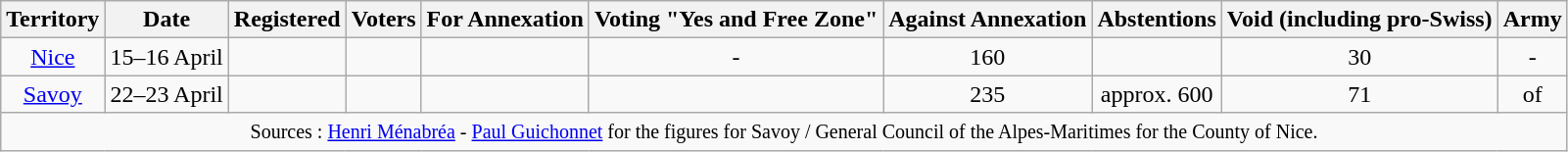<table class="wikitable" align="center">
<tr>
<th>Territory</th>
<th>Date</th>
<th>Registered</th>
<th>Voters</th>
<th>For Annexation</th>
<th>Voting "Yes and Free Zone"</th>
<th>Against Annexation</th>
<th>Abstentions</th>
<th>Void (including pro-Swiss)</th>
<th>Army</th>
</tr>
<tr>
<td align=center><a href='#'>Nice</a></td>
<td align=center>15–16 April</td>
<td align=center></td>
<td align=center></td>
<td align=center></td>
<td align=center>-</td>
<td align=center>160</td>
<td align=center></td>
<td align=center>30</td>
<td align=center>-</td>
</tr>
<tr>
<td align=center><a href='#'>Savoy</a></td>
<td align=center>22–23 April</td>
<td align=center></td>
<td align=center></td>
<td align=center></td>
<td align=center></td>
<td align=center>235</td>
<td align=center>approx. 600</td>
<td align=center>71</td>
<td align=center> of<br> </td>
</tr>
<tr>
<td colspan=10 align=center><small> Sources : <a href='#'>Henri Ménabréa</a> - <a href='#'>Paul Guichonnet</a> for the figures for Savoy / General Council of the Alpes-Maritimes for the County of Nice.</small></td>
</tr>
</table>
